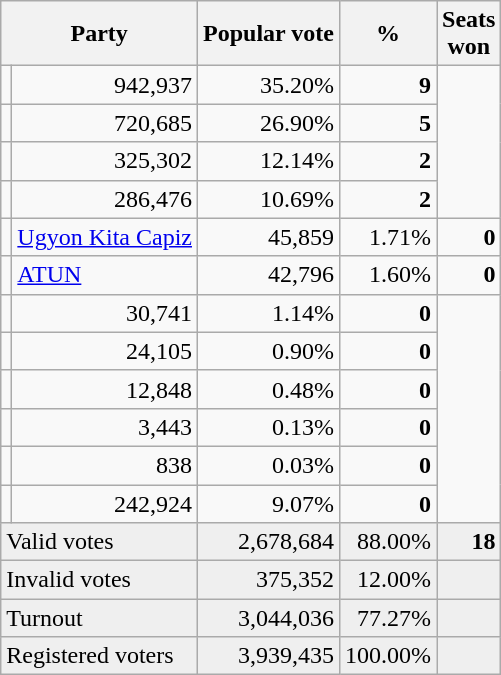<table class=wikitable style="text-align:right">
<tr>
<th colspan=2>Party</th>
<th>Popular vote</th>
<th>%</th>
<th>Seats<br>won</th>
</tr>
<tr>
<td></td>
<td>942,937</td>
<td>35.20%</td>
<td><strong>9</strong></td>
</tr>
<tr>
<td></td>
<td>720,685</td>
<td>26.90%</td>
<td><strong>5</strong></td>
</tr>
<tr>
<td></td>
<td>325,302</td>
<td>12.14%</td>
<td><strong>2</strong></td>
</tr>
<tr>
<td></td>
<td>286,476</td>
<td>10.69%</td>
<td><strong>2</strong></td>
</tr>
<tr>
<td></td>
<td align=left><a href='#'>Ugyon Kita Capiz</a></td>
<td>45,859</td>
<td>1.71%</td>
<td><strong>0</strong></td>
</tr>
<tr>
<td></td>
<td align=left><a href='#'>ATUN</a></td>
<td>42,796</td>
<td>1.60%</td>
<td><strong>0</strong></td>
</tr>
<tr>
<td></td>
<td>30,741</td>
<td>1.14%</td>
<td><strong>0</strong></td>
</tr>
<tr>
<td></td>
<td>24,105</td>
<td>0.90%</td>
<td><strong>0</strong></td>
</tr>
<tr>
<td></td>
<td>12,848</td>
<td>0.48%</td>
<td><strong>0</strong></td>
</tr>
<tr>
<td></td>
<td>3,443</td>
<td>0.13%</td>
<td><strong>0</strong></td>
</tr>
<tr>
<td></td>
<td>838</td>
<td>0.03%</td>
<td><strong>0</strong></td>
</tr>
<tr>
<td></td>
<td>242,924</td>
<td>9.07%</td>
<td><strong>0</strong></td>
</tr>
<tr bgcolor=#efefef>
<td align=left colspan=2>Valid votes</td>
<td>2,678,684</td>
<td>88.00%</td>
<td><strong>18</strong></td>
</tr>
<tr bgcolor=#efefef>
<td align=left colspan=2>Invalid votes</td>
<td>375,352</td>
<td>12.00%</td>
<td></td>
</tr>
<tr bgcolor=#efefef>
<td align=left colspan=2>Turnout</td>
<td>3,044,036</td>
<td>77.27%</td>
<td></td>
</tr>
<tr bgcolor=#efefef>
<td align=left colspan=2>Registered voters</td>
<td>3,939,435</td>
<td>100.00%</td>
<td></td>
</tr>
</table>
